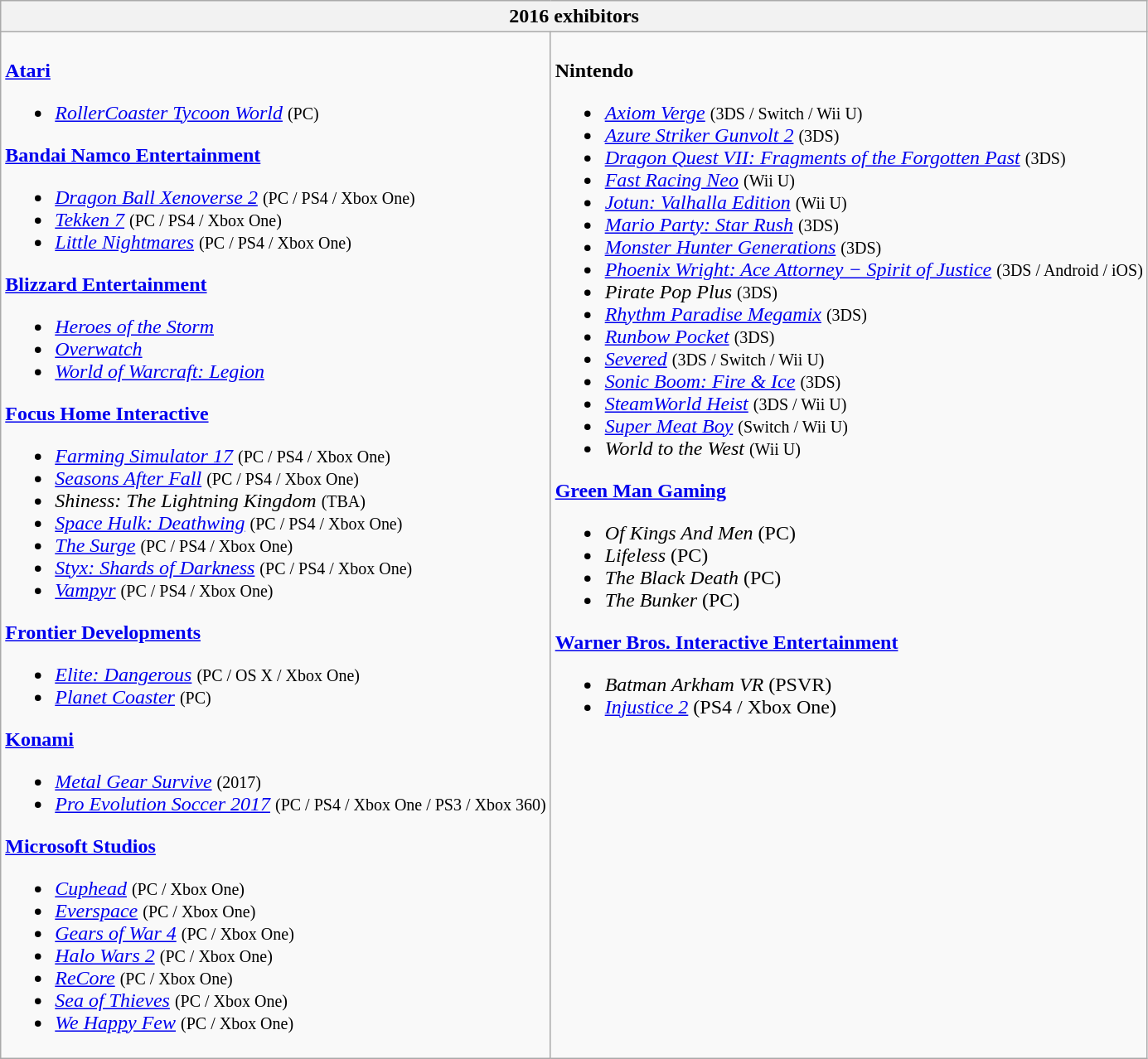<table class="wikitable collapsible autocollapse">
<tr>
<th colspan = "2">2016 exhibitors</th>
</tr>
<tr>
<td valign="top"><br><strong><a href='#'>Atari</a></strong><ul><li><em><a href='#'>RollerCoaster Tycoon World</a></em> <small>(PC)</small></li></ul><strong><a href='#'>Bandai Namco Entertainment</a></strong><ul><li><em><a href='#'>Dragon Ball Xenoverse 2</a></em> <small>(PC / PS4 / Xbox One)</small></li><li><em><a href='#'>Tekken 7</a></em> <small>(PC / PS4 / Xbox One)</small></li><li><em><a href='#'>Little Nightmares</a></em> <small>(PC / PS4 / Xbox One)</small></li></ul><strong><a href='#'>Blizzard Entertainment</a></strong><ul><li><em><a href='#'>Heroes of the Storm</a></em></li><li><em><a href='#'>Overwatch</a></em></li><li><em><a href='#'>World of Warcraft: Legion</a></em></li></ul><strong><a href='#'>Focus Home Interactive</a></strong><ul><li><em><a href='#'>Farming Simulator 17</a></em> <small>(PC / PS4 / Xbox One)</small></li><li><em><a href='#'>Seasons After Fall</a></em> <small>(PC / PS4 / Xbox One)</small></li><li><em>Shiness: The Lightning Kingdom</em> <small>(TBA)</small></li><li><em><a href='#'>Space Hulk: Deathwing</a></em> <small>(PC / PS4 / Xbox One)</small></li><li><em><a href='#'>The Surge</a></em> <small>(PC / PS4 / Xbox One)</small></li><li><em><a href='#'>Styx: Shards of Darkness</a></em> <small>(PC / PS4 / Xbox One)</small></li><li><em><a href='#'>Vampyr</a></em> <small>(PC / PS4 / Xbox One)</small></li></ul><strong><a href='#'>Frontier Developments</a></strong><ul><li><em><a href='#'>Elite: Dangerous</a></em> <small>(PC / OS X / Xbox One)</small></li><li><em><a href='#'>Planet Coaster</a></em> <small>(PC)</small></li></ul><strong><a href='#'>Konami</a></strong><ul><li><em><a href='#'>Metal Gear Survive</a></em> <small>(2017)</small></li><li><em><a href='#'>Pro Evolution Soccer 2017</a></em> <small>(PC / PS4 / Xbox One / PS3 / Xbox 360)</small></li></ul><strong><a href='#'>Microsoft Studios</a></strong><ul><li><em><a href='#'>Cuphead</a></em> <small>(PC / Xbox One)</small></li><li><em><a href='#'>Everspace</a></em> <small>(PC / Xbox One)</small></li><li><em><a href='#'>Gears of War 4</a></em> <small>(PC / Xbox One)</small></li><li><em><a href='#'>Halo Wars 2</a></em> <small>(PC / Xbox One)</small></li><li><em><a href='#'>ReCore</a></em> <small>(PC / Xbox One)</small></li><li><em><a href='#'>Sea of Thieves</a></em> <small>(PC / Xbox One)</small></li><li><em><a href='#'>We Happy Few</a></em> <small>(PC / Xbox One)</small></li></ul></td>
<td valign="top"><br><strong>Nintendo</strong><ul><li><em><a href='#'>Axiom Verge</a></em> <small>(3DS / Switch / Wii U)</small></li><li><em><a href='#'>Azure Striker Gunvolt 2</a></em> <small>(3DS)</small></li><li><em><a href='#'>Dragon Quest VII: Fragments of the Forgotten Past</a></em> <small>(3DS)</small></li><li><em><a href='#'>Fast Racing Neo</a></em> <small>(Wii U)</small></li><li><em><a href='#'>Jotun: Valhalla Edition</a></em> <small>(Wii U)</small></li><li><em><a href='#'>Mario Party: Star Rush</a></em> <small>(3DS)</small></li><li><em><a href='#'>Monster Hunter Generations</a></em> <small>(3DS)</small></li><li><em><a href='#'>Phoenix Wright: Ace Attorney − Spirit of Justice</a></em> <small>(3DS / Android / iOS)</small></li><li><em>Pirate Pop Plus</em> <small>(3DS)</small></li><li><em><a href='#'>Rhythm Paradise Megamix</a></em> <small>(3DS)</small></li><li><em><a href='#'>Runbow Pocket</a></em> <small>(3DS)</small></li><li><em><a href='#'>Severed</a></em> <small>(3DS / Switch / Wii U)</small></li><li><em><a href='#'>Sonic Boom: Fire & Ice</a></em> <small>(3DS)</small></li><li><em><a href='#'>SteamWorld Heist</a></em> <small>(3DS / Wii U)</small></li><li><em><a href='#'>Super Meat Boy</a></em> <small>(Switch / Wii U)</small></li><li><em>World to the West</em> <small>(Wii U)</small></li></ul><strong><a href='#'>Green Man Gaming</a></strong><ul><li><em>Of Kings And Men</em> (PC)</li><li><em>Lifeless</em> (PC)</li><li><em>The Black Death</em> (PC)</li><li><em>The Bunker</em> (PC)</li></ul><strong><a href='#'>Warner Bros. Interactive Entertainment</a></strong><ul><li><em>Batman Arkham VR</em> (PSVR)</li><li><em><a href='#'>Injustice 2</a></em> (PS4 / Xbox One) </li></ul></td>
</tr>
</table>
